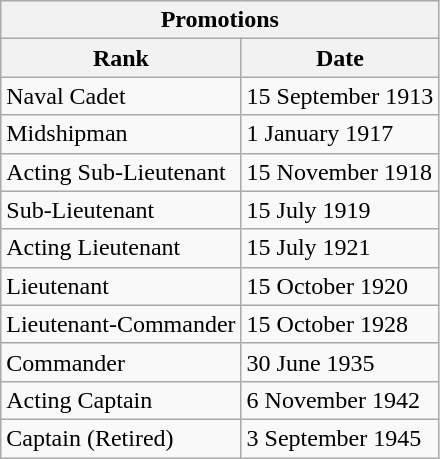<table class="wikitable">
<tr>
<th colspan=2>Promotions</th>
</tr>
<tr>
<th>Rank</th>
<th>Date</th>
</tr>
<tr>
<td>Naval Cadet</td>
<td>15 September 1913</td>
</tr>
<tr>
<td>Midshipman</td>
<td>1 January 1917</td>
</tr>
<tr>
<td>Acting Sub-Lieutenant</td>
<td>15 November 1918</td>
</tr>
<tr>
<td>Sub-Lieutenant</td>
<td>15 July 1919</td>
</tr>
<tr>
<td>Acting Lieutenant</td>
<td>15 July 1921</td>
</tr>
<tr>
<td>Lieutenant</td>
<td>15 October 1920</td>
</tr>
<tr>
<td>Lieutenant-Commander</td>
<td>15 October 1928</td>
</tr>
<tr>
<td>Commander</td>
<td>30 June 1935</td>
</tr>
<tr>
<td>Acting Captain</td>
<td>6 November 1942</td>
</tr>
<tr>
<td>Captain (Retired)</td>
<td>3 September 1945</td>
</tr>
</table>
